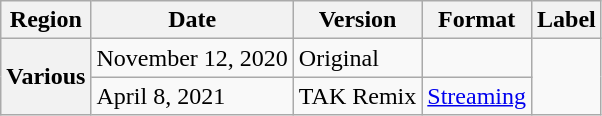<table class="wikitable plainrowheaders">
<tr>
<th>Region</th>
<th>Date</th>
<th scope="col">Version</th>
<th>Format</th>
<th>Label</th>
</tr>
<tr>
<th scope="row" rowspan="2">Various</th>
<td rowspan="1">November 12, 2020</td>
<td>Original</td>
<td rowspan="1"></td>
<td rowspan=2></td>
</tr>
<tr>
<td rowspan="1">April 8, 2021</td>
<td>TAK Remix</td>
<td rowspan="1"><a href='#'>Streaming</a></td>
</tr>
</table>
